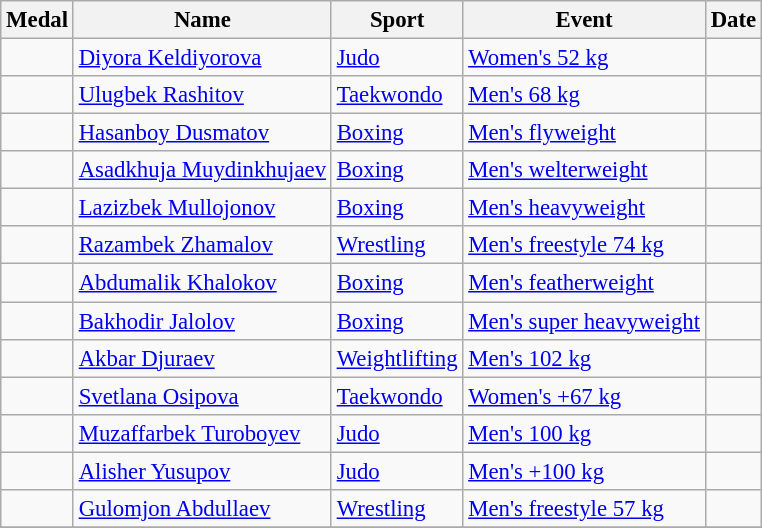<table class="wikitable sortable" style="font-size: 95%;">
<tr>
<th>Medal</th>
<th>Name</th>
<th>Sport</th>
<th>Event</th>
<th>Date</th>
</tr>
<tr>
<td></td>
<td><a href='#'>Diyora Keldiyorova</a></td>
<td><a href='#'>Judo</a></td>
<td><a href='#'>Women's 52 kg</a></td>
<td></td>
</tr>
<tr>
<td></td>
<td><a href='#'>Ulugbek Rashitov</a></td>
<td><a href='#'>Taekwondo</a></td>
<td><a href='#'>Men's 68 kg</a></td>
<td></td>
</tr>
<tr>
<td></td>
<td><a href='#'>Hasanboy Dusmatov</a></td>
<td><a href='#'>Boxing</a></td>
<td><a href='#'>Men's flyweight</a></td>
<td></td>
</tr>
<tr>
<td></td>
<td><a href='#'>Asadkhuja Muydinkhujaev</a></td>
<td><a href='#'>Boxing</a></td>
<td><a href='#'>Men's welterweight</a></td>
<td></td>
</tr>
<tr>
<td></td>
<td><a href='#'>Lazizbek Mullojonov</a></td>
<td><a href='#'>Boxing</a></td>
<td><a href='#'>Men's heavyweight</a></td>
<td></td>
</tr>
<tr>
<td></td>
<td><a href='#'>Razambek Zhamalov</a></td>
<td><a href='#'>Wrestling</a></td>
<td><a href='#'>Men's freestyle 74 kg</a></td>
<td></td>
</tr>
<tr>
<td></td>
<td><a href='#'>Abdumalik Khalokov</a></td>
<td><a href='#'>Boxing</a></td>
<td><a href='#'>Men's featherweight</a></td>
<td></td>
</tr>
<tr>
<td></td>
<td><a href='#'>Bakhodir Jalolov</a></td>
<td><a href='#'>Boxing</a></td>
<td><a href='#'>Men's super heavyweight</a></td>
<td></td>
</tr>
<tr>
<td></td>
<td><a href='#'>Akbar Djuraev</a></td>
<td><a href='#'>Weightlifting</a></td>
<td><a href='#'>Men's 102 kg</a></td>
<td></td>
</tr>
<tr>
<td></td>
<td><a href='#'>Svetlana Osipova</a></td>
<td><a href='#'>Taekwondo</a></td>
<td><a href='#'>Women's +67 kg</a></td>
<td></td>
</tr>
<tr>
<td></td>
<td><a href='#'>Muzaffarbek Turoboyev</a></td>
<td><a href='#'>Judo</a></td>
<td><a href='#'> Men's 100 kg</a></td>
<td></td>
</tr>
<tr>
<td></td>
<td><a href='#'>Alisher Yusupov</a></td>
<td><a href='#'>Judo</a></td>
<td><a href='#'>Men's +100 kg</a></td>
<td></td>
</tr>
<tr>
<td></td>
<td><a href='#'>Gulomjon Abdullaev</a></td>
<td><a href='#'>Wrestling</a></td>
<td><a href='#'>Men's freestyle 57 kg</a></td>
<td></td>
</tr>
<tr>
</tr>
</table>
